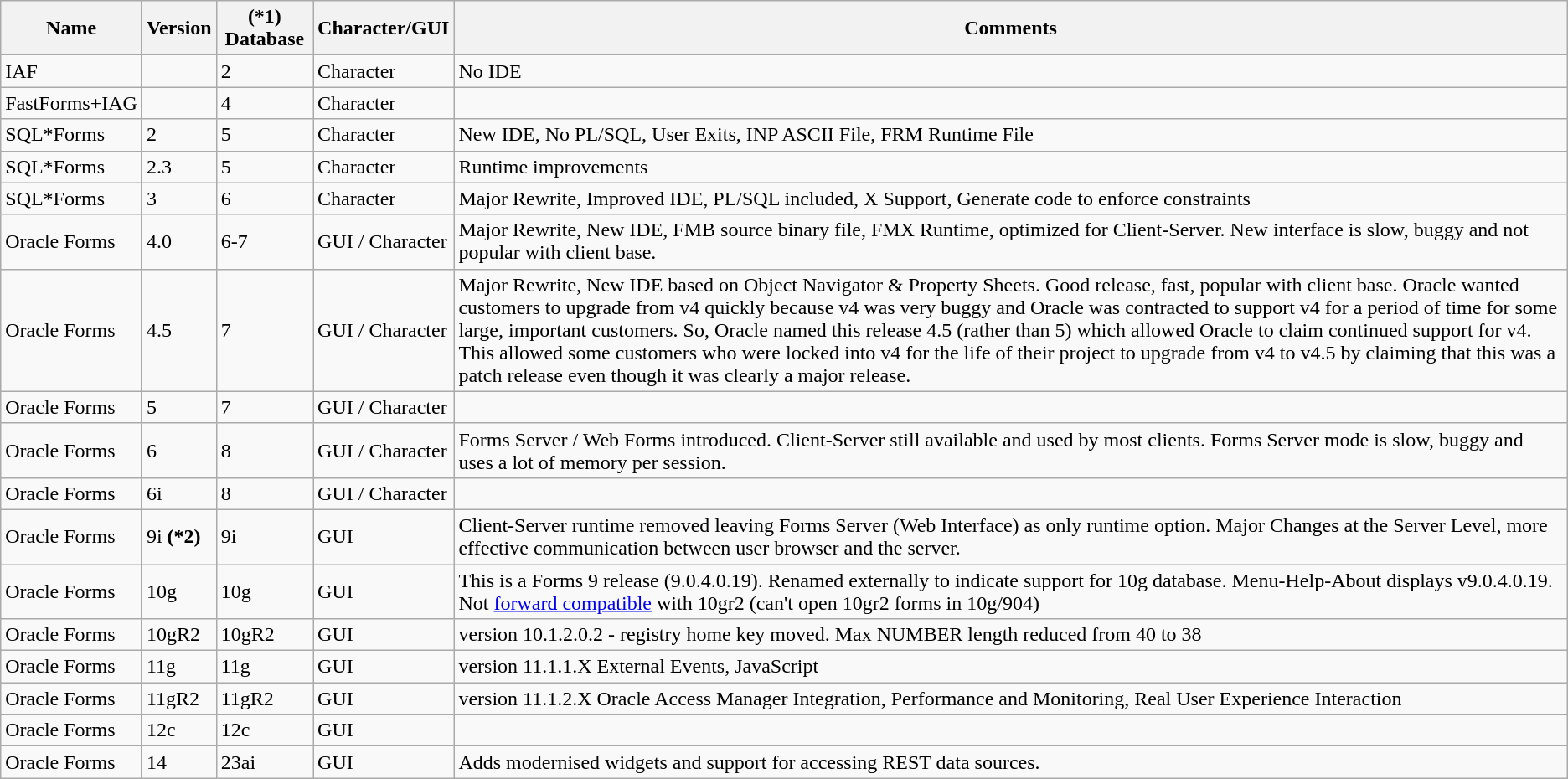<table class="wikitable">
<tr>
<th>Name</th>
<th>Version</th>
<th>(*1) Database</th>
<th>Character/GUI</th>
<th>Comments</th>
</tr>
<tr>
<td>IAF</td>
<td></td>
<td>2</td>
<td>Character</td>
<td>No IDE</td>
</tr>
<tr>
<td>FastForms+IAG</td>
<td></td>
<td>4</td>
<td>Character</td>
<td></td>
</tr>
<tr>
<td>SQL*Forms</td>
<td>2</td>
<td>5</td>
<td>Character</td>
<td>New IDE, No PL/SQL, User Exits, INP ASCII File, FRM Runtime File</td>
</tr>
<tr>
<td>SQL*Forms</td>
<td>2.3</td>
<td>5</td>
<td>Character</td>
<td>Runtime improvements</td>
</tr>
<tr>
<td>SQL*Forms</td>
<td>3</td>
<td>6</td>
<td>Character</td>
<td>Major Rewrite, Improved IDE, PL/SQL included, X Support, Generate code to enforce constraints</td>
</tr>
<tr>
<td>Oracle Forms</td>
<td>4.0</td>
<td>6-7</td>
<td>GUI / Character</td>
<td>Major Rewrite, New IDE, FMB source binary file, FMX Runtime, optimized for Client-Server. New interface is slow, buggy and not popular with client base.</td>
</tr>
<tr>
<td>Oracle Forms</td>
<td>4.5</td>
<td>7</td>
<td>GUI / Character</td>
<td>Major Rewrite, New IDE based on Object Navigator & Property Sheets. Good release, fast, popular with client base.  Oracle wanted customers to upgrade from v4 quickly because v4 was very buggy and Oracle was contracted to support v4 for a period of time for some large, important customers.  So, Oracle named this release 4.5 (rather than 5) which allowed Oracle to claim continued support for v4.  This allowed some customers who were locked into v4 for the life of their project to upgrade from v4 to v4.5 by claiming that this was a patch release even though it was clearly a major release.</td>
</tr>
<tr>
<td>Oracle Forms</td>
<td>5</td>
<td>7</td>
<td>GUI / Character</td>
<td></td>
</tr>
<tr>
<td>Oracle Forms</td>
<td>6</td>
<td>8</td>
<td>GUI / Character</td>
<td>Forms Server / Web Forms introduced. Client-Server still available and used by most clients.  Forms Server mode is slow, buggy and uses a lot of memory per session.</td>
</tr>
<tr>
<td>Oracle Forms</td>
<td>6i</td>
<td>8</td>
<td>GUI / Character</td>
<td></td>
</tr>
<tr>
<td>Oracle Forms</td>
<td>9i <strong>(*2)</strong></td>
<td>9i</td>
<td>GUI</td>
<td>Client-Server runtime removed leaving Forms Server (Web Interface) as only runtime option. Major Changes at the Server Level, more effective communication between user browser and the server.</td>
</tr>
<tr>
<td>Oracle Forms</td>
<td>10g</td>
<td>10g</td>
<td>GUI</td>
<td>This is a Forms 9 release (9.0.4.0.19).  Renamed externally to indicate support for 10g database. Menu-Help-About displays v9.0.4.0.19. Not <a href='#'>forward compatible</a> with 10gr2 (can't open 10gr2 forms in 10g/904)</td>
</tr>
<tr>
<td>Oracle Forms</td>
<td>10gR2</td>
<td>10gR2</td>
<td>GUI</td>
<td>version 10.1.2.0.2 - registry home key moved. Max NUMBER length reduced from 40 to 38</td>
</tr>
<tr>
<td>Oracle Forms</td>
<td>11g</td>
<td>11g</td>
<td>GUI</td>
<td>version 11.1.1.X External Events, JavaScript</td>
</tr>
<tr>
<td>Oracle Forms</td>
<td>11gR2</td>
<td>11gR2</td>
<td>GUI</td>
<td>version 11.1.2.X Oracle Access Manager Integration, Performance and Monitoring, Real User Experience Interaction</td>
</tr>
<tr>
<td>Oracle Forms</td>
<td>12c</td>
<td>12c</td>
<td>GUI</td>
<td></td>
</tr>
<tr>
<td>Oracle Forms</td>
<td>14</td>
<td>23ai</td>
<td>GUI</td>
<td>Adds modernised widgets and support for accessing REST data sources.</td>
</tr>
</table>
